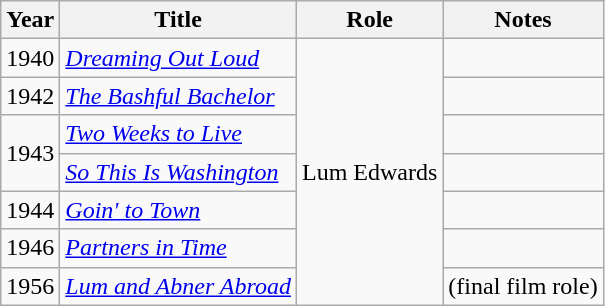<table class="wikitable">
<tr>
<th>Year</th>
<th>Title</th>
<th>Role</th>
<th>Notes</th>
</tr>
<tr>
<td>1940</td>
<td><em><a href='#'>Dreaming Out Loud</a></em></td>
<td rowspan="7">Lum Edwards</td>
<td></td>
</tr>
<tr>
<td>1942</td>
<td><em><a href='#'>The Bashful Bachelor</a></em></td>
<td></td>
</tr>
<tr>
<td rowspan=2>1943</td>
<td><em><a href='#'>Two Weeks to Live</a></em></td>
<td></td>
</tr>
<tr>
<td><em><a href='#'>So This Is Washington</a></em></td>
<td></td>
</tr>
<tr>
<td>1944</td>
<td><em><a href='#'>Goin' to Town</a></em></td>
<td></td>
</tr>
<tr>
<td>1946</td>
<td><em><a href='#'>Partners in Time</a></em></td>
<td></td>
</tr>
<tr>
<td>1956</td>
<td><em><a href='#'>Lum and Abner Abroad</a></em></td>
<td>(final film role)</td>
</tr>
</table>
